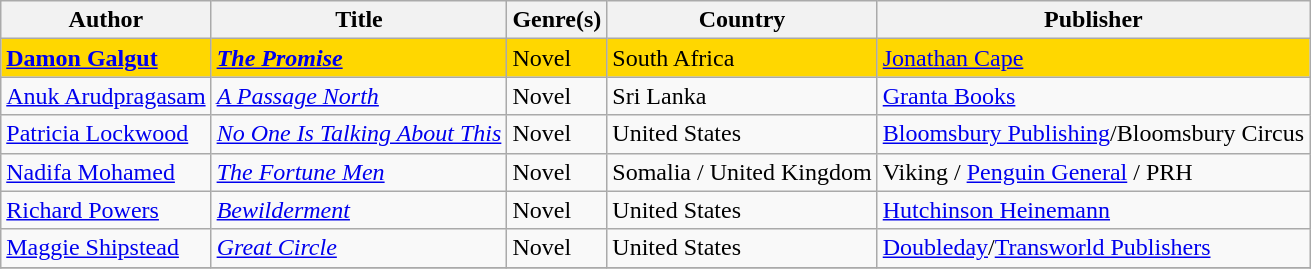<table class="wikitable">
<tr>
<th>Author</th>
<th>Title</th>
<th>Genre(s)</th>
<th>Country</th>
<th>Publisher</th>
</tr>
<tr style="background:gold">
<td><strong><a href='#'>Damon Galgut</a></strong></td>
<td><strong><em><a href='#'>The Promise</a></em></strong></td>
<td>Novel</td>
<td>South Africa</td>
<td><a href='#'>Jonathan Cape</a></td>
</tr>
<tr>
<td><a href='#'>Anuk Arudpragasam</a></td>
<td><em><a href='#'>A Passage North</a></em></td>
<td>Novel</td>
<td>Sri Lanka</td>
<td><a href='#'>Granta Books</a></td>
</tr>
<tr>
<td><a href='#'>Patricia Lockwood</a></td>
<td><em><a href='#'>No One Is Talking About This</a></em></td>
<td>Novel</td>
<td>United States</td>
<td><a href='#'>Bloomsbury Publishing</a>/Bloomsbury Circus</td>
</tr>
<tr>
<td><a href='#'>Nadifa Mohamed</a></td>
<td><em><a href='#'>The Fortune Men</a></em></td>
<td>Novel</td>
<td>Somalia / United Kingdom</td>
<td>Viking / <a href='#'>Penguin General</a> / PRH</td>
</tr>
<tr>
<td><a href='#'>Richard Powers</a></td>
<td><em><a href='#'>Bewilderment</a></em></td>
<td>Novel</td>
<td>United States</td>
<td><a href='#'>Hutchinson Heinemann</a></td>
</tr>
<tr>
<td><a href='#'>Maggie Shipstead</a></td>
<td><em><a href='#'>Great Circle</a></em></td>
<td>Novel</td>
<td>United States</td>
<td><a href='#'>Doubleday</a>/<a href='#'>Transworld Publishers</a></td>
</tr>
<tr>
</tr>
</table>
